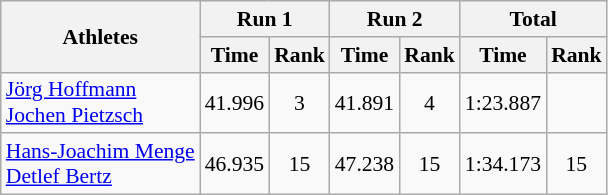<table class="wikitable" border="1" style="font-size:90%">
<tr>
<th rowspan="2">Athletes</th>
<th colspan="2">Run 1</th>
<th colspan="2">Run 2</th>
<th colspan="2">Total</th>
</tr>
<tr>
<th>Time</th>
<th>Rank</th>
<th>Time</th>
<th>Rank</th>
<th>Time</th>
<th>Rank</th>
</tr>
<tr>
<td><a href='#'>Jörg Hoffmann</a><br><a href='#'>Jochen Pietzsch</a></td>
<td align="center">41.996</td>
<td align="center">3</td>
<td align="center">41.891</td>
<td align="center">4</td>
<td align="center">1:23.887</td>
<td align="center"></td>
</tr>
<tr>
<td><a href='#'>Hans-Joachim Menge</a><br><a href='#'>Detlef Bertz</a></td>
<td align="center">46.935</td>
<td align="center">15</td>
<td align="center">47.238</td>
<td align="center">15</td>
<td align="center">1:34.173</td>
<td align="center">15</td>
</tr>
</table>
